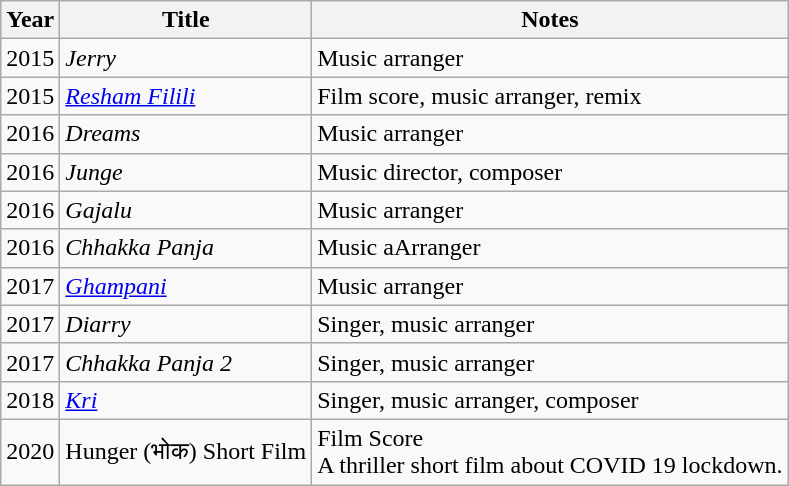<table class="wikitable sortable">
<tr>
<th>Year</th>
<th>Title</th>
<th>Notes</th>
</tr>
<tr>
<td>2015</td>
<td><em>Jerry</em></td>
<td>Music arranger</td>
</tr>
<tr>
<td>2015</td>
<td><em><a href='#'>Resham Filili</a></em></td>
<td>Film score, music arranger, remix</td>
</tr>
<tr>
<td>2016</td>
<td><em>Dreams</em></td>
<td>Music arranger</td>
</tr>
<tr>
<td>2016</td>
<td><em>Junge</em></td>
<td>Music director, composer</td>
</tr>
<tr>
<td>2016</td>
<td><em>Gajalu</em></td>
<td>Music arranger</td>
</tr>
<tr>
<td>2016</td>
<td><em>Chhakka Panja</em></td>
<td>Music aArranger</td>
</tr>
<tr>
<td>2017</td>
<td><em><a href='#'>Ghampani</a></em></td>
<td>Music arranger</td>
</tr>
<tr>
<td>2017</td>
<td><em>Diarry</em></td>
<td>Singer, music arranger</td>
</tr>
<tr>
<td>2017</td>
<td><em>Chhakka Panja 2</em></td>
<td>Singer, music arranger</td>
</tr>
<tr>
<td>2018</td>
<td><em><a href='#'>Kri</a></em></td>
<td>Singer, music arranger, composer</td>
</tr>
<tr>
<td>2020</td>
<td>Hunger (भोक) Short Film</td>
<td>Film Score<br>A thriller short film about COVID 19 lockdown.</td>
</tr>
</table>
